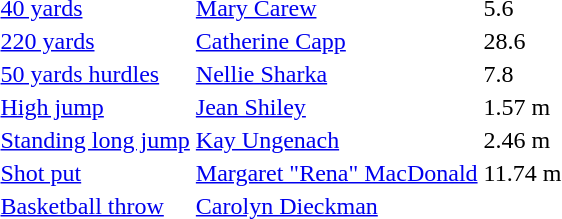<table>
<tr>
<td><a href='#'>40 yards</a></td>
<td><a href='#'>Mary Carew</a></td>
<td>5.6</td>
<td></td>
<td></td>
<td></td>
<td></td>
</tr>
<tr>
<td><a href='#'>220 yards</a></td>
<td><a href='#'>Catherine Capp</a></td>
<td>28.6</td>
<td></td>
<td></td>
<td></td>
<td></td>
</tr>
<tr>
<td><a href='#'>50 yards hurdles</a></td>
<td><a href='#'>Nellie Sharka</a></td>
<td>7.8</td>
<td></td>
<td></td>
<td></td>
<td></td>
</tr>
<tr>
<td><a href='#'>High jump</a></td>
<td><a href='#'>Jean Shiley</a></td>
<td>1.57 m</td>
<td></td>
<td></td>
<td></td>
<td></td>
</tr>
<tr>
<td><a href='#'>Standing long jump</a></td>
<td><a href='#'>Kay Ungenach</a></td>
<td>2.46 m</td>
<td></td>
<td></td>
<td></td>
<td></td>
</tr>
<tr>
<td><a href='#'>Shot put</a></td>
<td><a href='#'>Margaret "Rena" MacDonald</a></td>
<td>11.74 m</td>
<td></td>
<td></td>
<td></td>
<td></td>
</tr>
<tr>
<td><a href='#'>Basketball throw</a></td>
<td><a href='#'>Carolyn Dieckman</a></td>
<td></td>
<td></td>
<td></td>
<td></td>
<td></td>
</tr>
</table>
